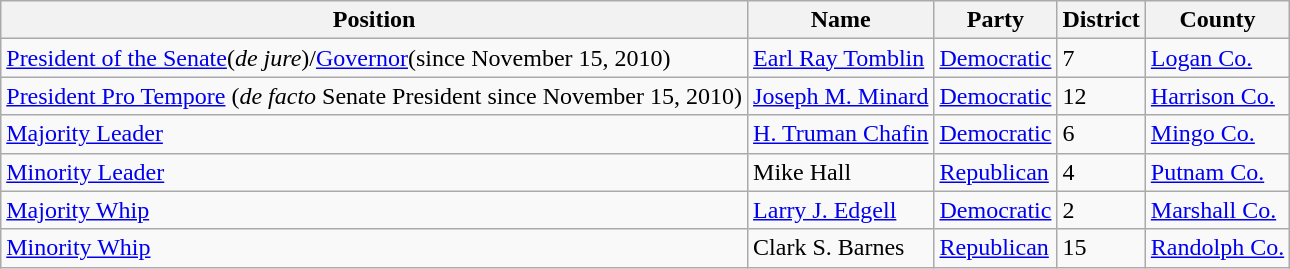<table class=wikitable>
<tr>
<th>Position</th>
<th>Name</th>
<th>Party</th>
<th>District</th>
<th>County</th>
</tr>
<tr>
<td><a href='#'>President of the Senate</a>(<em>de jure</em>)/<a href='#'>Governor</a>(since November 15, 2010)</td>
<td><a href='#'>Earl Ray Tomblin</a></td>
<td><a href='#'>Democratic</a></td>
<td>7</td>
<td><a href='#'>Logan Co.</a></td>
</tr>
<tr>
<td><a href='#'>President Pro Tempore</a> (<em>de facto</em> Senate President since November 15, 2010)</td>
<td><a href='#'>Joseph M. Minard</a></td>
<td><a href='#'>Democratic</a></td>
<td>12</td>
<td><a href='#'>Harrison Co.</a></td>
</tr>
<tr>
<td><a href='#'>Majority Leader</a></td>
<td><a href='#'>H. Truman Chafin</a></td>
<td><a href='#'>Democratic</a></td>
<td>6</td>
<td><a href='#'>Mingo Co.</a></td>
</tr>
<tr>
<td><a href='#'>Minority Leader</a></td>
<td>Mike Hall</td>
<td><a href='#'>Republican</a></td>
<td>4</td>
<td><a href='#'>Putnam Co.</a></td>
</tr>
<tr>
<td><a href='#'>Majority Whip</a></td>
<td><a href='#'>Larry J. Edgell</a></td>
<td><a href='#'>Democratic</a></td>
<td>2</td>
<td><a href='#'>Marshall Co.</a></td>
</tr>
<tr>
<td><a href='#'>Minority Whip</a></td>
<td>Clark S. Barnes</td>
<td><a href='#'>Republican</a></td>
<td>15</td>
<td><a href='#'>Randolph Co.</a></td>
</tr>
</table>
